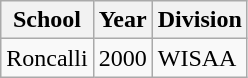<table class="wikitable">
<tr>
<th>School</th>
<th>Year</th>
<th>Division</th>
</tr>
<tr>
<td>Roncalli</td>
<td>2000</td>
<td>WISAA</td>
</tr>
</table>
